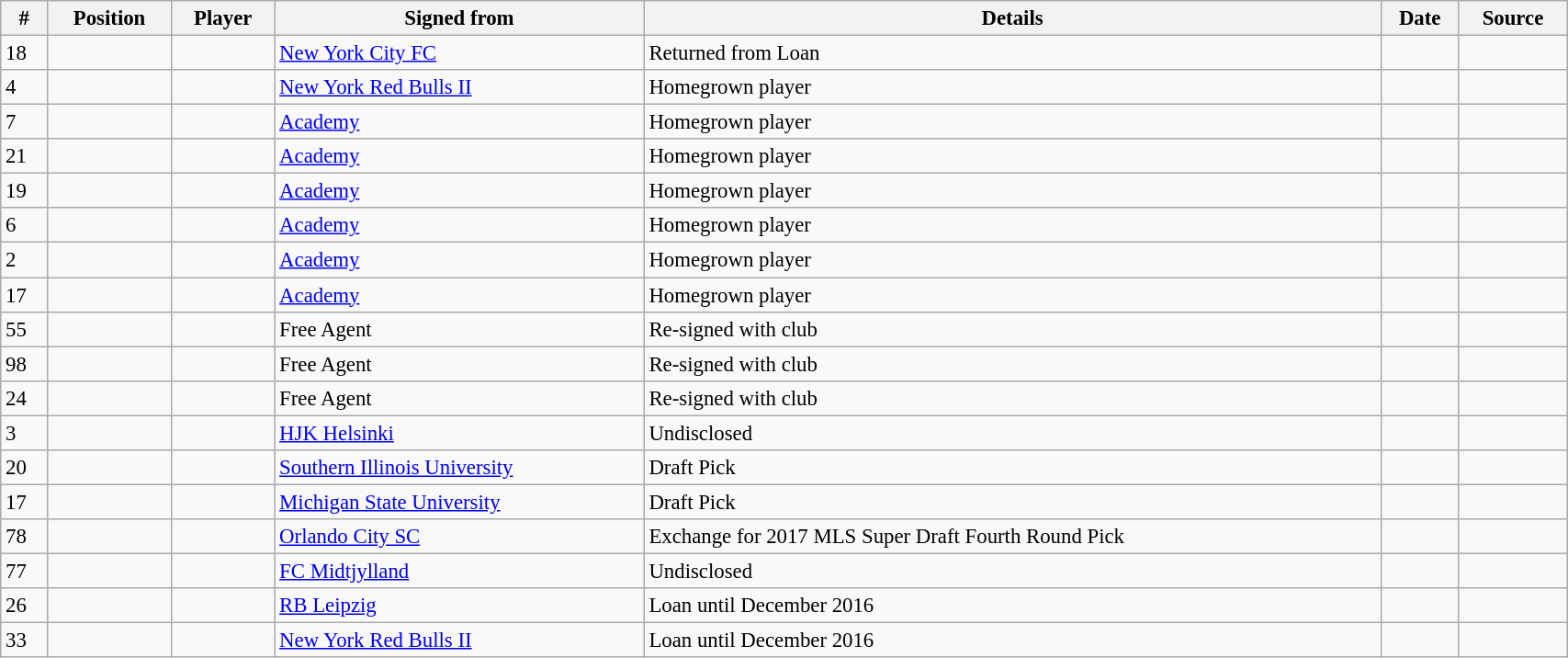<table class="wikitable sortable" style="width:90%; text-align:center; font-size:95%; text-align:left;">
<tr>
<th><strong>#</strong></th>
<th><strong>Position</strong></th>
<th><strong>Player</strong></th>
<th><strong>Signed from</strong></th>
<th><strong>Details</strong></th>
<th><strong>Date</strong></th>
<th><strong>Source</strong></th>
</tr>
<tr>
<td>18</td>
<td></td>
<td></td>
<td> <a href='#'>New York City FC</a></td>
<td>Returned from Loan</td>
<td></td>
<td></td>
</tr>
<tr>
<td>4</td>
<td></td>
<td></td>
<td> <a href='#'>New York Red Bulls II</a></td>
<td>Homegrown player</td>
<td></td>
<td></td>
</tr>
<tr>
<td>7</td>
<td></td>
<td></td>
<td><a href='#'>Academy</a></td>
<td>Homegrown player</td>
<td></td>
<td></td>
</tr>
<tr>
<td>21</td>
<td></td>
<td></td>
<td><a href='#'>Academy</a></td>
<td>Homegrown player</td>
<td></td>
<td></td>
</tr>
<tr>
<td>19</td>
<td></td>
<td></td>
<td><a href='#'>Academy</a></td>
<td>Homegrown player</td>
<td></td>
<td></td>
</tr>
<tr>
<td>6</td>
<td></td>
<td></td>
<td><a href='#'>Academy</a></td>
<td>Homegrown player</td>
<td></td>
<td></td>
</tr>
<tr>
<td>2</td>
<td></td>
<td></td>
<td><a href='#'>Academy</a></td>
<td>Homegrown player</td>
<td></td>
<td></td>
</tr>
<tr>
<td>17</td>
<td></td>
<td></td>
<td><a href='#'>Academy</a></td>
<td>Homegrown player</td>
<td></td>
<td></td>
</tr>
<tr>
<td>55</td>
<td></td>
<td></td>
<td>Free Agent</td>
<td>Re-signed with club</td>
<td></td>
<td></td>
</tr>
<tr>
<td>98</td>
<td></td>
<td></td>
<td>Free Agent</td>
<td>Re-signed with club</td>
<td></td>
<td></td>
</tr>
<tr>
<td>24</td>
<td></td>
<td></td>
<td>Free Agent</td>
<td>Re-signed with club</td>
<td></td>
<td></td>
</tr>
<tr>
<td>3</td>
<td></td>
<td></td>
<td> <a href='#'>HJK Helsinki</a></td>
<td>Undisclosed</td>
<td></td>
<td></td>
</tr>
<tr>
<td>20</td>
<td></td>
<td></td>
<td> <a href='#'>Southern Illinois University</a></td>
<td>Draft Pick</td>
<td></td>
<td></td>
</tr>
<tr>
<td>17</td>
<td></td>
<td></td>
<td> <a href='#'>Michigan State University</a></td>
<td>Draft Pick</td>
<td></td>
<td></td>
</tr>
<tr>
<td>78</td>
<td></td>
<td></td>
<td><a href='#'>Orlando City SC</a></td>
<td>Exchange for 2017 MLS Super Draft Fourth Round Pick</td>
<td></td>
<td></td>
</tr>
<tr>
<td>77</td>
<td></td>
<td></td>
<td> <a href='#'>FC Midtjylland</a></td>
<td>Undisclosed</td>
<td></td>
<td></td>
</tr>
<tr>
<td>26</td>
<td></td>
<td></td>
<td> <a href='#'>RB Leipzig</a></td>
<td>Loan until December 2016</td>
<td></td>
<td></td>
</tr>
<tr>
<td>33</td>
<td></td>
<td></td>
<td> <a href='#'>New York Red Bulls II</a></td>
<td>Loan until December 2016</td>
<td></td>
<td></td>
</tr>
</table>
